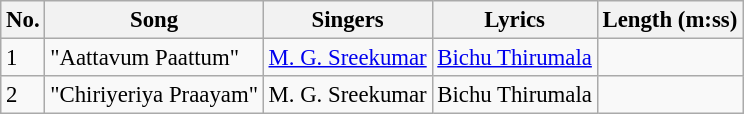<table class="wikitable" style="font-size:95%;">
<tr>
<th>No.</th>
<th>Song</th>
<th>Singers</th>
<th>Lyrics</th>
<th>Length (m:ss)</th>
</tr>
<tr>
<td>1</td>
<td>"Aattavum Paattum"</td>
<td><a href='#'>M. G. Sreekumar</a></td>
<td><a href='#'>Bichu Thirumala</a></td>
<td></td>
</tr>
<tr>
<td>2</td>
<td>"Chiriyeriya Praayam"</td>
<td>M. G. Sreekumar</td>
<td>Bichu Thirumala</td>
<td></td>
</tr>
</table>
